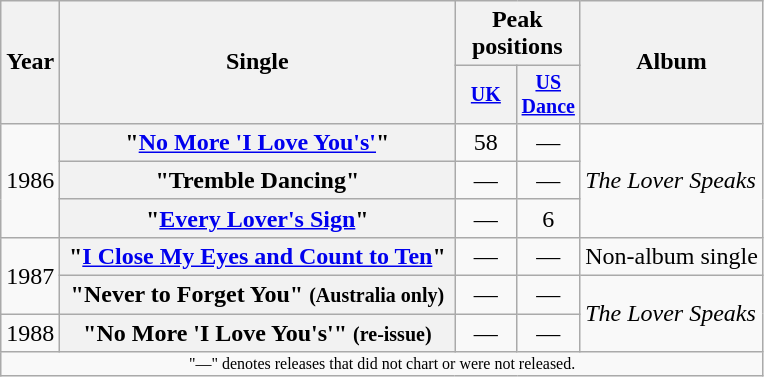<table class="wikitable plainrowheaders" style="text-align:center;">
<tr>
<th rowspan="2">Year</th>
<th rowspan="2" style="width:16em;">Single</th>
<th colspan="2">Peak positions</th>
<th rowspan="2">Album</th>
</tr>
<tr style="font-size:smaller;">
<th style="width:35px;"><a href='#'>UK</a><br></th>
<th style="width:35px;"><a href='#'>US Dance</a><br></th>
</tr>
<tr>
<td rowspan="3">1986</td>
<th scope="row">"<a href='#'>No More 'I Love You's'</a>"</th>
<td>58</td>
<td>—</td>
<td style="text-align:left;" rowspan="3"><em>The Lover Speaks</em></td>
</tr>
<tr>
<th scope="row">"Tremble Dancing"</th>
<td>—</td>
<td>—</td>
</tr>
<tr>
<th scope="row">"<a href='#'>Every Lover's Sign</a>"</th>
<td>—</td>
<td>6</td>
</tr>
<tr>
<td rowspan="2">1987</td>
<th scope="row">"<a href='#'>I Close My Eyes and Count to Ten</a>"</th>
<td>—</td>
<td>—</td>
<td>Non-album single</td>
</tr>
<tr>
<th scope="row">"Never to Forget You" <small>(Australia only)</small></th>
<td>—</td>
<td>—</td>
<td style="text-align:left;" rowspan="2"><em>The Lover Speaks</em></td>
</tr>
<tr>
<td>1988</td>
<th scope="row">"No More 'I Love You's'" <small>(re-issue)</small></th>
<td>—</td>
<td>—</td>
</tr>
<tr>
<td colspan="12" style="text-align:center; font-size:8pt;">"—" denotes releases that did not chart or were not released.</td>
</tr>
</table>
